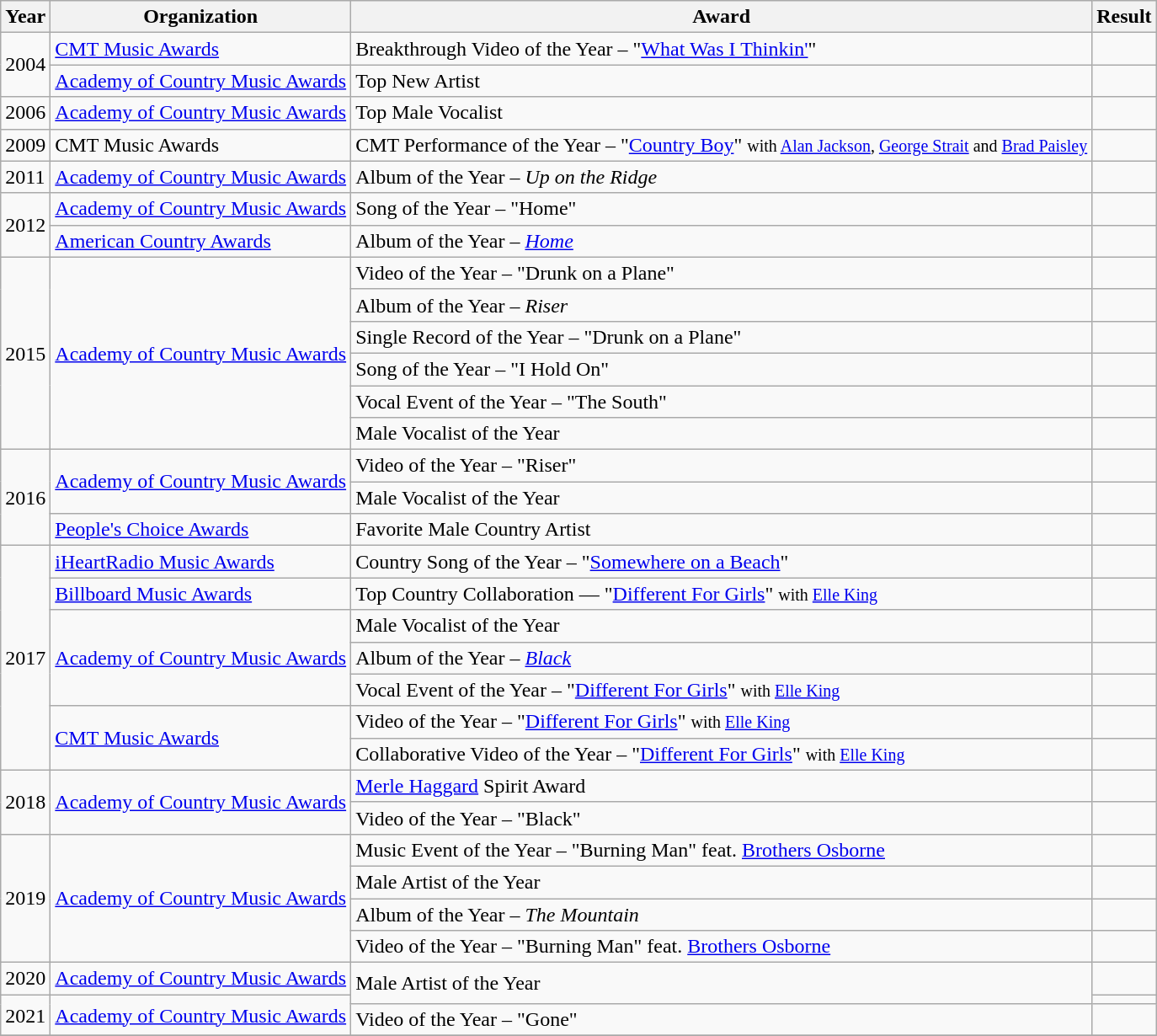<table class="wikitable">
<tr>
<th>Year</th>
<th>Organization</th>
<th>Award</th>
<th>Result</th>
</tr>
<tr>
<td rowspan="2">2004</td>
<td><a href='#'>CMT Music Awards</a></td>
<td>Breakthrough Video of the Year – "<a href='#'>What Was I Thinkin'</a>"</td>
<td></td>
</tr>
<tr>
<td><a href='#'>Academy of Country Music Awards</a></td>
<td>Top New Artist</td>
<td></td>
</tr>
<tr>
<td>2006</td>
<td><a href='#'>Academy of Country Music Awards</a></td>
<td>Top Male Vocalist</td>
<td></td>
</tr>
<tr>
<td>2009</td>
<td>CMT Music Awards</td>
<td>CMT Performance of the Year – "<a href='#'>Country Boy</a>" <small>with <a href='#'>Alan Jackson</a>, <a href='#'>George Strait</a> and <a href='#'>Brad Paisley</a></small></td>
<td></td>
</tr>
<tr>
<td>2011</td>
<td><a href='#'>Academy of Country Music Awards</a></td>
<td>Album of the Year – <em>Up on the Ridge</em></td>
<td></td>
</tr>
<tr>
<td rowspan="2">2012</td>
<td><a href='#'>Academy of Country Music Awards</a></td>
<td>Song of the Year – "Home"</td>
<td></td>
</tr>
<tr>
<td><a href='#'>American Country Awards</a></td>
<td>Album of the Year – <em><a href='#'>Home</a></em></td>
<td></td>
</tr>
<tr>
<td rowspan="6">2015</td>
<td rowspan="6"><a href='#'>Academy of Country Music Awards</a></td>
<td>Video of the Year – "Drunk on a Plane"</td>
<td></td>
</tr>
<tr>
<td>Album of the Year – <em>Riser</em></td>
<td></td>
</tr>
<tr>
<td>Single Record of the Year – "Drunk on a Plane"</td>
<td></td>
</tr>
<tr>
<td>Song of the Year – "I Hold On"</td>
<td></td>
</tr>
<tr>
<td>Vocal Event of the Year – "The South"</td>
<td></td>
</tr>
<tr>
<td>Male Vocalist of the Year</td>
<td></td>
</tr>
<tr>
<td rowspan="3">2016</td>
<td rowspan="2"><a href='#'>Academy of Country Music Awards</a></td>
<td>Video of the Year – "Riser"</td>
<td></td>
</tr>
<tr>
<td>Male Vocalist of the Year</td>
<td></td>
</tr>
<tr>
<td><a href='#'>People's Choice Awards</a></td>
<td>Favorite Male Country Artist</td>
<td></td>
</tr>
<tr>
<td rowspan=7>2017</td>
<td><a href='#'>iHeartRadio Music Awards</a></td>
<td>Country Song of the Year – "<a href='#'>Somewhere on a Beach</a>"</td>
<td></td>
</tr>
<tr>
<td><a href='#'>Billboard Music Awards</a></td>
<td>Top Country Collaboration — "<a href='#'>Different For Girls</a>" <small>with <a href='#'>Elle King</a></small></td>
<td></td>
</tr>
<tr>
<td rowspan=3><a href='#'>Academy of Country Music Awards</a></td>
<td>Male Vocalist of the Year</td>
<td></td>
</tr>
<tr>
<td>Album of the Year – <em><a href='#'>Black</a></em></td>
<td></td>
</tr>
<tr>
<td>Vocal Event of the Year – "<a href='#'>Different For Girls</a>" <small>with <a href='#'>Elle King</a></small></td>
<td></td>
</tr>
<tr>
<td rowspan=2><a href='#'>CMT Music Awards</a></td>
<td>Video of the Year – "<a href='#'>Different For Girls</a>" <small>with <a href='#'>Elle King</a></small></td>
<td></td>
</tr>
<tr>
<td>Collaborative Video of the Year – "<a href='#'>Different For Girls</a>" <small>with <a href='#'>Elle King</a></small></td>
<td></td>
</tr>
<tr>
<td rowspan="2">2018</td>
<td rowspan="2"><a href='#'>Academy of Country Music Awards</a></td>
<td><a href='#'>Merle Haggard</a> Spirit Award</td>
<td></td>
</tr>
<tr>
<td>Video of the Year – "Black"</td>
<td></td>
</tr>
<tr>
<td rowspan="4">2019</td>
<td rowspan="4"><a href='#'>Academy of Country Music Awards</a></td>
<td>Music Event of the Year – "Burning Man" feat. <a href='#'>Brothers Osborne</a></td>
<td></td>
</tr>
<tr>
<td>Male Artist of the Year</td>
<td></td>
</tr>
<tr>
<td>Album of the Year – <em>The Mountain</em></td>
<td></td>
</tr>
<tr>
<td>Video of the Year – "Burning Man" feat. <a href='#'>Brothers Osborne</a></td>
<td></td>
</tr>
<tr>
<td>2020</td>
<td><a href='#'>Academy of Country Music Awards</a></td>
<td rowspan="2">Male Artist of the Year</td>
<td></td>
</tr>
<tr>
<td rowspan="2">2021</td>
<td rowspan="2"><a href='#'>Academy of Country Music Awards</a></td>
<td></td>
</tr>
<tr>
<td>Video of the Year – "Gone"</td>
<td></td>
</tr>
<tr>
</tr>
</table>
